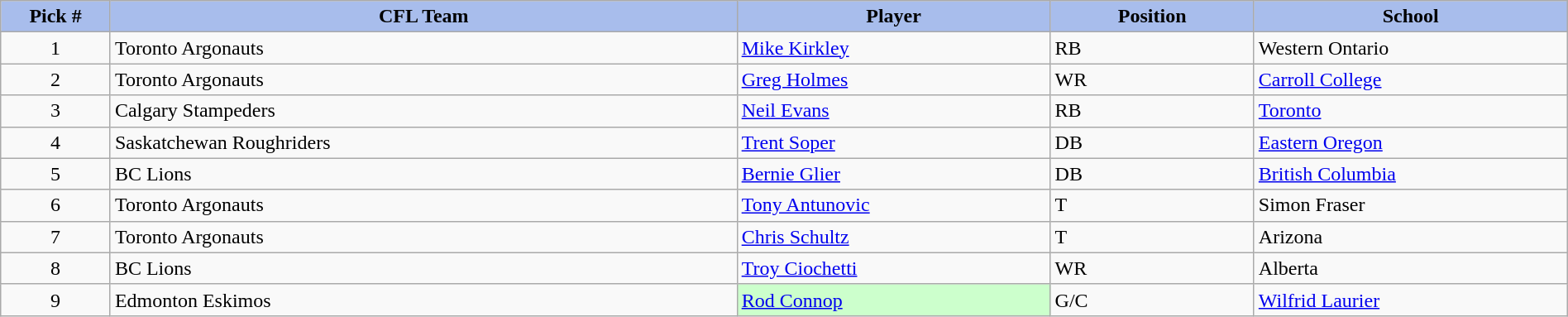<table class="wikitable" style="width: 100%">
<tr>
<th style="background:#a8bdec; width:7%;">Pick #</th>
<th style="width:40%; background:#a8bdec;">CFL Team</th>
<th style="width:20%; background:#a8bdec;">Player</th>
<th style="width:13%; background:#a8bdec;">Position</th>
<th style="width:20%; background:#a8bdec;">School</th>
</tr>
<tr>
<td align=center>1</td>
<td>Toronto Argonauts</td>
<td><a href='#'>Mike Kirkley</a></td>
<td>RB</td>
<td>Western Ontario</td>
</tr>
<tr>
<td align=center>2</td>
<td>Toronto Argonauts</td>
<td><a href='#'>Greg Holmes</a></td>
<td>WR</td>
<td><a href='#'>Carroll College</a></td>
</tr>
<tr>
<td align=center>3</td>
<td>Calgary Stampeders</td>
<td><a href='#'>Neil Evans</a></td>
<td>RB</td>
<td><a href='#'>Toronto</a></td>
</tr>
<tr>
<td align=center>4</td>
<td>Saskatchewan Roughriders</td>
<td><a href='#'>Trent Soper</a></td>
<td>DB</td>
<td><a href='#'>Eastern Oregon</a></td>
</tr>
<tr>
<td align=center>5</td>
<td>BC Lions</td>
<td><a href='#'>Bernie Glier</a></td>
<td>DB</td>
<td><a href='#'>British Columbia</a></td>
</tr>
<tr>
<td align=center>6</td>
<td>Toronto Argonauts</td>
<td><a href='#'>Tony Antunovic</a></td>
<td>T</td>
<td>Simon Fraser</td>
</tr>
<tr>
<td align=center>7</td>
<td>Toronto Argonauts</td>
<td><a href='#'>Chris Schultz</a></td>
<td>T</td>
<td>Arizona</td>
</tr>
<tr>
<td align=center>8</td>
<td>BC Lions</td>
<td><a href='#'>Troy Ciochetti</a></td>
<td>WR</td>
<td>Alberta</td>
</tr>
<tr>
<td align=center>9</td>
<td>Edmonton Eskimos</td>
<td bgcolor="#CCFFCC"><a href='#'>Rod Connop</a></td>
<td>G/C</td>
<td><a href='#'>Wilfrid Laurier</a></td>
</tr>
</table>
